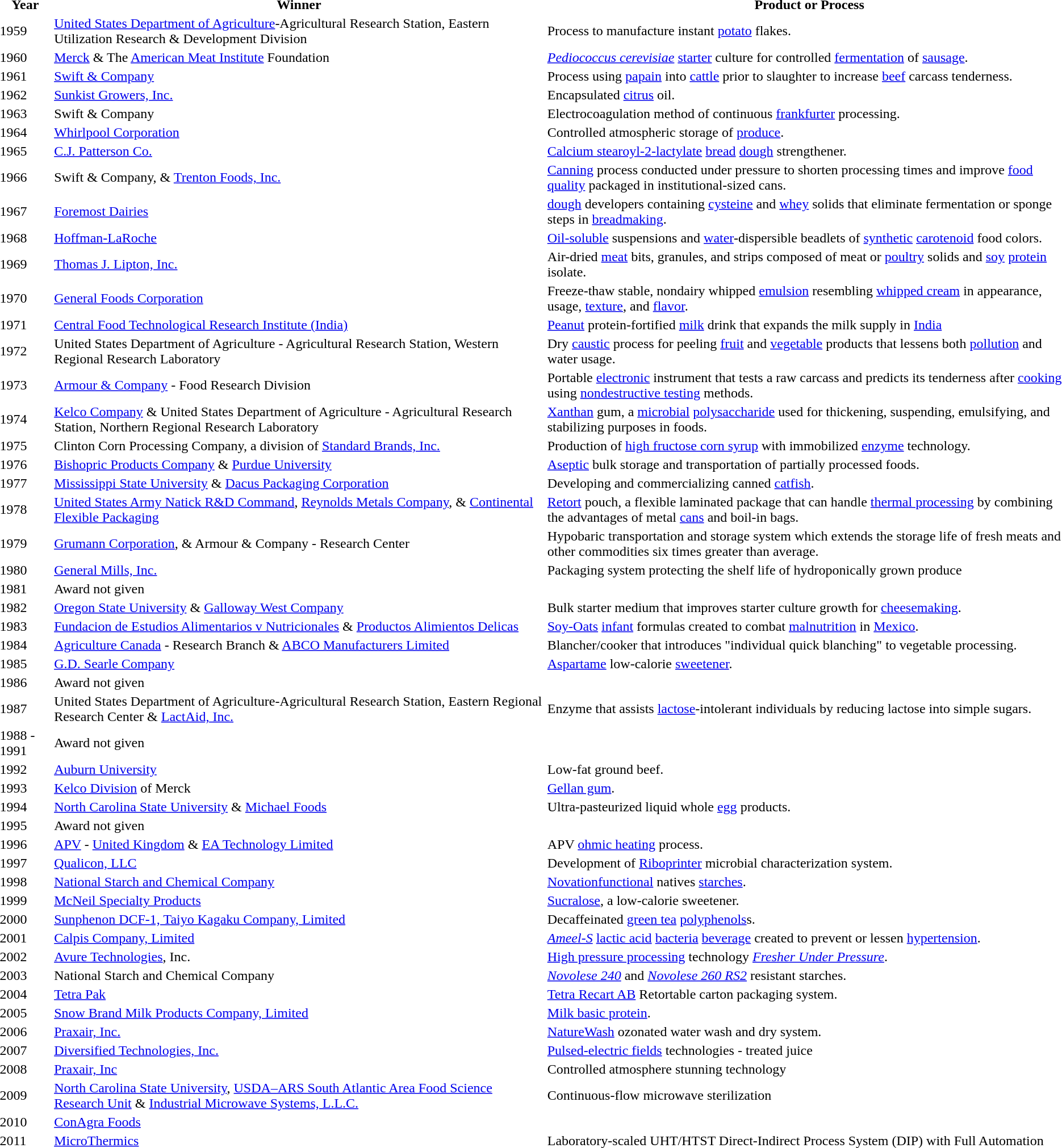<table>
<tr>
<th>Year</th>
<th>Winner</th>
<th>Product or Process</th>
</tr>
<tr>
<td>1959</td>
<td><a href='#'>United States Department of Agriculture</a>-Agricultural Research Station, Eastern Utilization Research & Development Division</td>
<td>Process to manufacture instant <a href='#'>potato</a> flakes.</td>
</tr>
<tr>
<td>1960</td>
<td><a href='#'>Merck</a> & The <a href='#'>American Meat Institute</a> Foundation</td>
<td><em><a href='#'>Pediococcus cerevisiae</a></em> <a href='#'>starter</a> culture for controlled <a href='#'>fermentation</a> of <a href='#'>sausage</a>.</td>
</tr>
<tr>
<td>1961</td>
<td><a href='#'>Swift & Company</a></td>
<td>Process using <a href='#'>papain</a> into <a href='#'>cattle</a> prior to slaughter to increase <a href='#'>beef</a> carcass tenderness.</td>
</tr>
<tr>
<td>1962</td>
<td><a href='#'>Sunkist Growers, Inc.</a></td>
<td>Encapsulated <a href='#'>citrus</a> oil.</td>
</tr>
<tr>
<td>1963</td>
<td>Swift & Company</td>
<td>Electrocoagulation method of continuous <a href='#'>frankfurter</a> processing.</td>
</tr>
<tr>
<td>1964</td>
<td><a href='#'>Whirlpool Corporation</a></td>
<td>Controlled atmospheric storage of <a href='#'>produce</a>.</td>
</tr>
<tr>
<td>1965</td>
<td><a href='#'>C.J. Patterson Co.</a></td>
<td><a href='#'>Calcium stearoyl-2-lactylate</a> <a href='#'>bread</a> <a href='#'>dough</a> strengthener.</td>
</tr>
<tr>
<td>1966</td>
<td>Swift & Company, & <a href='#'>Trenton Foods, Inc.</a></td>
<td><a href='#'>Canning</a> process conducted under pressure to shorten processing times and improve <a href='#'>food quality</a> packaged in institutional-sized cans.</td>
</tr>
<tr>
<td>1967</td>
<td><a href='#'>Foremost Dairies</a></td>
<td><a href='#'>dough</a> developers containing <a href='#'>cysteine</a> and <a href='#'>whey</a> solids that eliminate fermentation or sponge steps in <a href='#'>breadmaking</a>.</td>
</tr>
<tr>
<td>1968</td>
<td><a href='#'>Hoffman-LaRoche</a></td>
<td><a href='#'>Oil-soluble</a> suspensions and <a href='#'>water</a>-dispersible beadlets of <a href='#'>synthetic</a> <a href='#'>carotenoid</a> food colors.</td>
</tr>
<tr>
<td>1969</td>
<td><a href='#'>Thomas J. Lipton, Inc.</a></td>
<td>Air-dried <a href='#'>meat</a> bits, granules, and strips composed of meat or <a href='#'>poultry</a> solids and <a href='#'>soy</a> <a href='#'>protein</a> isolate.</td>
</tr>
<tr>
<td>1970</td>
<td><a href='#'>General Foods Corporation</a></td>
<td>Freeze-thaw stable, nondairy whipped <a href='#'>emulsion</a> resembling <a href='#'>whipped cream</a> in appearance, usage, <a href='#'>texture</a>, and <a href='#'>flavor</a>.</td>
</tr>
<tr>
<td>1971</td>
<td><a href='#'>Central Food Technological Research Institute (India)</a></td>
<td><a href='#'>Peanut</a> protein-fortified <a href='#'>milk</a> drink that expands the milk supply in <a href='#'>India</a></td>
</tr>
<tr>
<td>1972</td>
<td>United States Department of Agriculture - Agricultural Research Station, Western Regional Research Laboratory</td>
<td>Dry <a href='#'>caustic</a> process for peeling <a href='#'>fruit</a> and <a href='#'>vegetable</a> products that lessens both <a href='#'>pollution</a> and water usage.</td>
</tr>
<tr>
<td>1973</td>
<td><a href='#'>Armour & Company</a> - Food Research Division</td>
<td>Portable <a href='#'>electronic</a> instrument that tests a raw carcass and predicts its tenderness after <a href='#'>cooking</a> using <a href='#'>nondestructive testing</a> methods.</td>
</tr>
<tr>
<td>1974</td>
<td><a href='#'>Kelco Company</a> & United States Department of Agriculture - Agricultural Research Station, Northern Regional Research Laboratory</td>
<td><a href='#'>Xanthan</a> gum, a <a href='#'>microbial</a> <a href='#'>polysaccharide</a> used for thickening, suspending, emulsifying, and stabilizing purposes in foods.</td>
</tr>
<tr>
<td>1975</td>
<td>Clinton Corn Processing Company, a division of <a href='#'>Standard Brands, Inc.</a></td>
<td>Production of <a href='#'>high fructose corn syrup</a> with immobilized <a href='#'>enzyme</a> technology.</td>
</tr>
<tr>
<td>1976</td>
<td><a href='#'>Bishopric Products Company</a> & <a href='#'>Purdue University</a></td>
<td><a href='#'>Aseptic</a> bulk storage and transportation of partially processed foods.</td>
</tr>
<tr>
<td>1977</td>
<td><a href='#'>Mississippi State University</a> & <a href='#'>Dacus Packaging Corporation</a></td>
<td>Developing and commercializing canned <a href='#'>catfish</a>.</td>
</tr>
<tr>
<td>1978</td>
<td><a href='#'>United States Army Natick R&D Command</a>, <a href='#'>Reynolds Metals Company</a>, & <a href='#'>Continental Flexible Packaging</a></td>
<td><a href='#'>Retort</a> pouch, a flexible laminated package that can handle <a href='#'>thermal processing</a> by combining the advantages of metal <a href='#'>cans</a> and boil-in bags.</td>
</tr>
<tr>
<td>1979</td>
<td><a href='#'>Grumann Corporation</a>, & Armour & Company - Research Center</td>
<td>Hypobaric transportation and storage system which extends the storage life of fresh meats and other commodities six times greater than average.</td>
</tr>
<tr>
<td>1980</td>
<td><a href='#'>General Mills, Inc.</a></td>
<td>Packaging system protecting the shelf life of hydroponically grown produce</td>
</tr>
<tr>
<td>1981</td>
<td>Award not given</td>
<td></td>
</tr>
<tr>
<td>1982</td>
<td><a href='#'>Oregon State University</a> & <a href='#'>Galloway West Company</a></td>
<td>Bulk starter medium that improves starter culture growth for <a href='#'>cheesemaking</a>.</td>
</tr>
<tr>
<td>1983</td>
<td><a href='#'>Fundacion de Estudios Alimentarios v Nutricionales</a> & <a href='#'>Productos Alimientos Delicas</a></td>
<td><a href='#'>Soy-Oats</a> <a href='#'>infant</a> formulas created to combat <a href='#'>malnutrition</a> in <a href='#'>Mexico</a>.</td>
</tr>
<tr>
<td>1984</td>
<td><a href='#'>Agriculture Canada</a> - Research Branch & <a href='#'>ABCO Manufacturers Limited</a></td>
<td>Blancher/cooker that introduces "individual quick blanching" to vegetable processing.</td>
</tr>
<tr>
<td>1985</td>
<td><a href='#'>G.D. Searle Company</a></td>
<td><a href='#'>Aspartame</a> low-calorie <a href='#'>sweetener</a>.</td>
</tr>
<tr>
<td>1986</td>
<td>Award not given</td>
<td></td>
</tr>
<tr>
<td>1987</td>
<td>United States Department of Agriculture-Agricultural Research Station, Eastern Regional Research Center & <a href='#'>LactAid, Inc.</a></td>
<td>Enzyme that assists <a href='#'>lactose</a>-intolerant individuals by reducing lactose into simple sugars.</td>
</tr>
<tr>
<td>1988 - 1991</td>
<td>Award not given</td>
<td></td>
</tr>
<tr>
<td>1992</td>
<td><a href='#'>Auburn University</a></td>
<td>Low-fat ground beef.</td>
</tr>
<tr>
<td>1993</td>
<td><a href='#'>Kelco Division</a> of Merck</td>
<td><a href='#'>Gellan gum</a>.</td>
</tr>
<tr>
<td>1994</td>
<td><a href='#'>North Carolina State University</a> & <a href='#'>Michael Foods</a></td>
<td>Ultra-pasteurized liquid whole <a href='#'>egg</a> products.</td>
</tr>
<tr>
<td>1995</td>
<td>Award not given</td>
<td></td>
</tr>
<tr>
<td>1996</td>
<td><a href='#'>APV</a> - <a href='#'>United Kingdom</a> & <a href='#'>EA Technology Limited</a></td>
<td>APV <a href='#'>ohmic heating</a> process.</td>
</tr>
<tr>
<td>1997</td>
<td><a href='#'>Qualicon, LLC</a></td>
<td>Development of <a href='#'>Riboprinter</a> microbial characterization system.</td>
</tr>
<tr>
<td>1998</td>
<td><a href='#'>National Starch and Chemical Company</a></td>
<td><a href='#'>Novationfunctional</a> natives <a href='#'>starches</a>.</td>
</tr>
<tr>
<td>1999</td>
<td><a href='#'>McNeil Specialty Products</a></td>
<td><a href='#'>Sucralose</a>, a low-calorie sweetener.</td>
</tr>
<tr>
<td>2000</td>
<td><a href='#'>Sunphenon DCF-1, Taiyo Kagaku Company, Limited</a></td>
<td>Decaffeinated <a href='#'>green tea</a> <a href='#'>polyphenols</a>s.</td>
</tr>
<tr>
<td>2001</td>
<td><a href='#'>Calpis Company, Limited</a></td>
<td><em><a href='#'>Ameel-S</a></em> <a href='#'>lactic acid</a> <a href='#'>bacteria</a> <a href='#'>beverage</a> created to prevent or lessen <a href='#'>hypertension</a>.</td>
</tr>
<tr>
<td>2002</td>
<td><a href='#'>Avure Technologies</a>, Inc.</td>
<td><a href='#'>High pressure processing</a> technology <em><a href='#'>Fresher Under Pressure</a></em>.</td>
</tr>
<tr>
<td>2003</td>
<td>National Starch and Chemical Company</td>
<td><em><a href='#'>Novolese 240</a></em> and <em><a href='#'>Novolese 260 RS2</a></em> resistant starches.</td>
</tr>
<tr>
<td>2004</td>
<td><a href='#'>Tetra Pak</a></td>
<td><a href='#'>Tetra Recart AB</a> Retortable carton packaging system.</td>
</tr>
<tr>
<td>2005</td>
<td><a href='#'>Snow Brand Milk Products Company, Limited</a></td>
<td><a href='#'>Milk basic protein</a>.</td>
</tr>
<tr>
<td>2006</td>
<td><a href='#'>Praxair, Inc.</a></td>
<td><a href='#'>NatureWash</a> ozonated water wash and dry system.</td>
</tr>
<tr>
<td>2007</td>
<td><a href='#'>Diversified Technologies, Inc.</a></td>
<td><a href='#'>Pulsed-electric fields</a> technologies - treated juice</td>
</tr>
<tr>
<td>2008</td>
<td><a href='#'>Praxair, Inc</a></td>
<td>Controlled atmosphere stunning technology</td>
</tr>
<tr>
<td>2009</td>
<td><a href='#'>North Carolina State University</a>, <a href='#'>USDA–ARS South Atlantic Area Food Science Research Unit</a> & <a href='#'>Industrial Microwave Systems, L.L.C.</a></td>
<td>Continuous-flow microwave sterilization</td>
</tr>
<tr>
<td>2010</td>
<td><a href='#'>ConAgra Foods</a></td>
</tr>
<tr>
<td>2011</td>
<td><a href='#'>MicroThermics</a></td>
<td>Laboratory-scaled UHT/HTST Direct-Indirect Process System (DIP) with Full Automation</td>
</tr>
<tr>
</tr>
</table>
